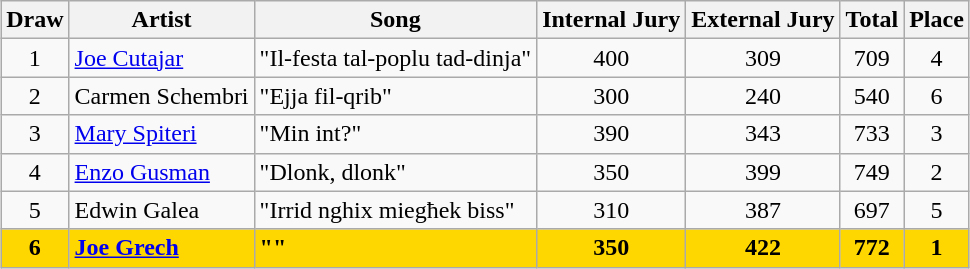<table class="sortable wikitable" style="margin: 1em auto 1em auto; text-align:center">
<tr>
<th>Draw</th>
<th>Artist</th>
<th>Song</th>
<th>Internal Jury</th>
<th>External Jury</th>
<th>Total</th>
<th>Place</th>
</tr>
<tr>
<td>1</td>
<td align="left"><a href='#'>Joe Cutajar</a></td>
<td align="left">"Il-festa tal-poplu tad-dinja"</td>
<td>400</td>
<td>309</td>
<td>709</td>
<td>4</td>
</tr>
<tr>
<td>2</td>
<td align="left">Carmen Schembri</td>
<td align="left">"Ejja fil-qrib"</td>
<td>300</td>
<td>240</td>
<td>540</td>
<td>6</td>
</tr>
<tr>
<td>3</td>
<td align="left"><a href='#'>Mary Spiteri</a></td>
<td align="left">"Min int?"</td>
<td>390</td>
<td>343</td>
<td>733</td>
<td>3</td>
</tr>
<tr>
<td>4</td>
<td align="left"><a href='#'>Enzo Gusman</a></td>
<td align="left">"Dlonk, dlonk"</td>
<td>350</td>
<td>399</td>
<td>749</td>
<td>2</td>
</tr>
<tr>
<td>5</td>
<td align="left">Edwin Galea</td>
<td align="left">"Irrid nghix miegħek biss"</td>
<td>310</td>
<td>387</td>
<td>697</td>
<td>5</td>
</tr>
<tr style="font-weight:bold; background:gold;">
<td>6</td>
<td align="left"><a href='#'>Joe Grech</a></td>
<td align="left">""</td>
<td>350</td>
<td>422</td>
<td>772</td>
<td>1</td>
</tr>
</table>
